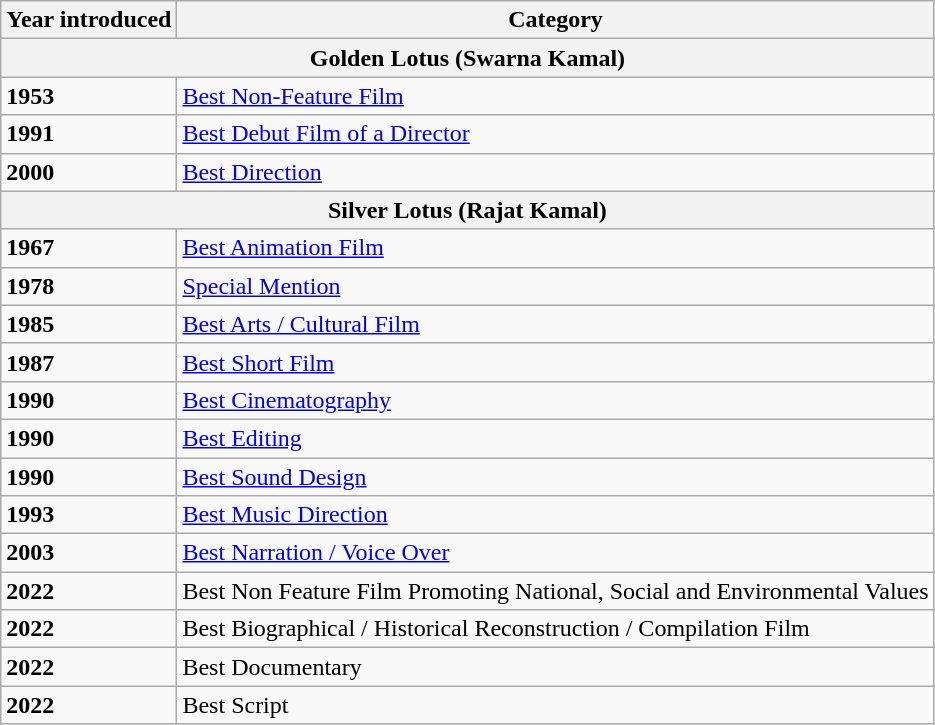<table class="wikitable">
<tr>
<th>Year introduced</th>
<th>Category</th>
</tr>
<tr>
<th colspan="2">Golden Lotus (Swarna Kamal)</th>
</tr>
<tr>
<td><strong>1953</strong></td>
<td><a href='#'>Best Non-Feature Film</a></td>
</tr>
<tr>
<td><strong>1991</strong></td>
<td><a href='#'>Best Debut Film of a Director</a></td>
</tr>
<tr>
<td><strong>2000</strong></td>
<td><a href='#'>Best Direction</a></td>
</tr>
<tr>
<th colspan="2">Silver Lotus (Rajat Kamal)</th>
</tr>
<tr>
<td><strong>1967</strong></td>
<td><a href='#'>Best Animation Film</a></td>
</tr>
<tr>
<td><strong>1978</strong></td>
<td><a href='#'>Special Mention</a></td>
</tr>
<tr>
<td><strong>1985</strong></td>
<td><a href='#'>Best Arts / Cultural Film</a></td>
</tr>
<tr>
<td><strong>1987</strong></td>
<td><a href='#'>Best Short Film</a></td>
</tr>
<tr>
<td><strong>1990</strong></td>
<td><a href='#'>Best Cinematography</a></td>
</tr>
<tr>
<td><strong>1990</strong></td>
<td><a href='#'>Best Editing</a></td>
</tr>
<tr>
<td><strong>1990</strong></td>
<td><a href='#'>Best Sound Design</a></td>
</tr>
<tr>
<td><strong>1993</strong></td>
<td><a href='#'>Best Music Direction</a></td>
</tr>
<tr>
<td><strong>2003</strong></td>
<td><a href='#'>Best Narration / Voice Over</a></td>
</tr>
<tr>
<td><strong>2022</strong></td>
<td>Best Non Feature Film Promoting National, Social and Environmental Values</td>
</tr>
<tr>
<td><strong>2022</strong></td>
<td>Best Biographical / Historical Reconstruction / Compilation Film</td>
</tr>
<tr>
<td><strong>2022</strong></td>
<td>Best Documentary</td>
</tr>
<tr>
<td><strong>2022</strong></td>
<td>Best Script</td>
</tr>
</table>
